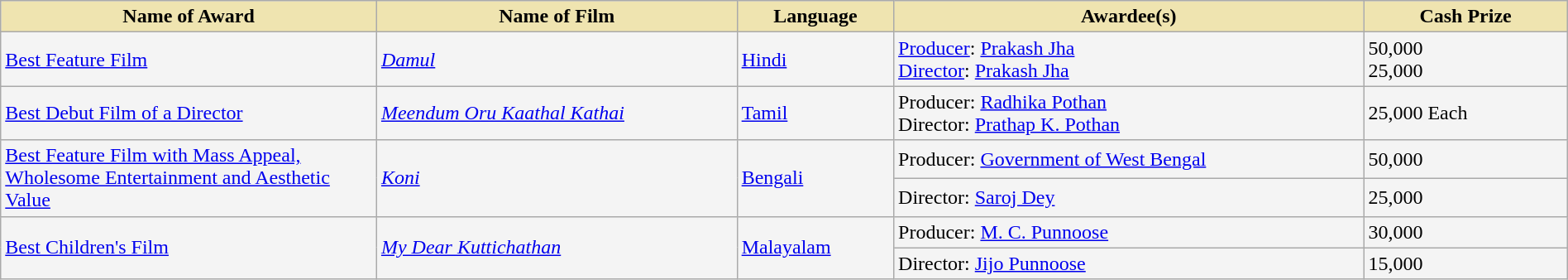<table class="wikitable sortable" style="width:100%">
<tr>
<th style="background-color:#EFE4B0;width:24%;">Name of Award</th>
<th style="background-color:#EFE4B0;width:23%;">Name of Film</th>
<th style="background-color:#EFE4B0;width:10%;">Language</th>
<th style="background-color:#EFE4B0;width:30%;">Awardee(s)</th>
<th style="background-color:#EFE4B0;width:13%;">Cash Prize</th>
</tr>
<tr style="background-color:#F4F4F4">
<td><a href='#'>Best Feature Film</a></td>
<td><em><a href='#'>Damul</a></em></td>
<td><a href='#'>Hindi</a></td>
<td><a href='#'>Producer</a>: <a href='#'>Prakash Jha</a><br><a href='#'>Director</a>: <a href='#'>Prakash Jha</a></td>
<td> 50,000<br> 25,000</td>
</tr>
<tr style="background-color:#F4F4F4">
<td><a href='#'>Best Debut Film of a Director</a></td>
<td><em><a href='#'>Meendum Oru Kaathal Kathai</a></em></td>
<td><a href='#'>Tamil</a></td>
<td>Producer: <a href='#'>Radhika Pothan</a><br>Director: <a href='#'>Prathap K. Pothan</a></td>
<td> 25,000 Each</td>
</tr>
<tr style="background-color:#F4F4F4">
<td rowspan="2"><a href='#'>Best Feature Film with Mass Appeal, Wholesome Entertainment and Aesthetic Value</a></td>
<td rowspan="2"><em><a href='#'>Koni</a></em></td>
<td rowspan="2"><a href='#'>Bengali</a></td>
<td>Producer: <a href='#'>Government of West Bengal</a></td>
<td> 50,000</td>
</tr>
<tr style="background-color:#F4F4F4">
<td>Director: <a href='#'>Saroj Dey</a></td>
<td> 25,000</td>
</tr>
<tr style="background-color:#F4F4F4">
<td rowspan="2"><a href='#'>Best Children's Film</a></td>
<td rowspan="2"><em><a href='#'>My Dear Kuttichathan</a></em></td>
<td rowspan="2"><a href='#'>Malayalam</a></td>
<td>Producer: <a href='#'>M. C. Punnoose</a></td>
<td> 30,000</td>
</tr>
<tr style="background-color:#F4F4F4">
<td>Director: <a href='#'>Jijo Punnoose</a></td>
<td> 15,000</td>
</tr>
</table>
